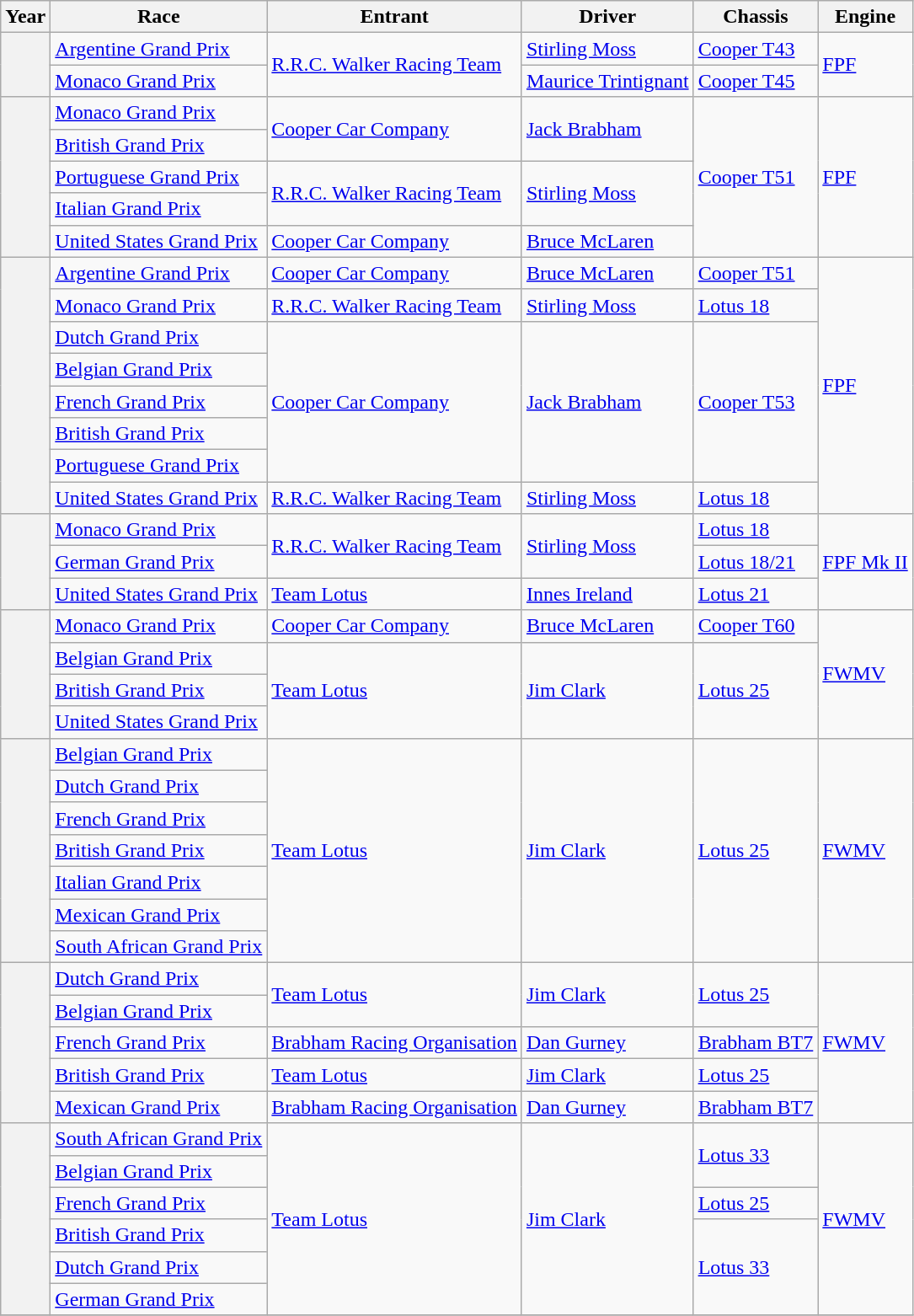<table class="wikitable" text-align:left">
<tr>
<th>Year</th>
<th>Race</th>
<th>Entrant</th>
<th>Driver</th>
<th>Chassis</th>
<th>Engine</th>
</tr>
<tr>
<th rowspan="2"></th>
<td><a href='#'>Argentine Grand Prix</a></td>
<td rowspan="2"><a href='#'>R.R.C. Walker Racing Team</a></td>
<td> <a href='#'>Stirling Moss</a></td>
<td><a href='#'>Cooper T43</a></td>
<td rowspan="2"><a href='#'>FPF</a></td>
</tr>
<tr>
<td><a href='#'>Monaco Grand Prix</a></td>
<td> <a href='#'>Maurice Trintignant</a></td>
<td><a href='#'>Cooper T45</a></td>
</tr>
<tr>
<th rowspan="5"></th>
<td><a href='#'>Monaco Grand Prix</a></td>
<td rowspan="2"><a href='#'>Cooper Car Company</a></td>
<td rowspan="2"> <a href='#'>Jack Brabham</a></td>
<td rowspan="5"><a href='#'>Cooper T51</a></td>
<td rowspan="5"><a href='#'>FPF</a></td>
</tr>
<tr>
<td><a href='#'>British Grand Prix</a></td>
</tr>
<tr>
<td><a href='#'>Portuguese Grand Prix</a></td>
<td rowspan="2"><a href='#'>R.R.C. Walker Racing Team</a></td>
<td rowspan="2"> <a href='#'>Stirling Moss</a></td>
</tr>
<tr>
<td><a href='#'>Italian Grand Prix</a></td>
</tr>
<tr>
<td><a href='#'>United States Grand Prix</a></td>
<td><a href='#'>Cooper Car Company</a></td>
<td> <a href='#'>Bruce McLaren</a></td>
</tr>
<tr>
<th rowspan="8"></th>
<td><a href='#'>Argentine Grand Prix</a></td>
<td><a href='#'>Cooper Car Company</a></td>
<td> <a href='#'>Bruce McLaren</a></td>
<td><a href='#'>Cooper T51</a></td>
<td rowspan="8"><a href='#'>FPF</a></td>
</tr>
<tr>
<td><a href='#'>Monaco Grand Prix</a></td>
<td><a href='#'>R.R.C. Walker Racing Team</a></td>
<td> <a href='#'>Stirling Moss</a></td>
<td><a href='#'>Lotus 18</a></td>
</tr>
<tr>
<td><a href='#'>Dutch Grand Prix</a></td>
<td rowspan="5"><a href='#'>Cooper Car Company</a></td>
<td rowspan="5"> <a href='#'>Jack Brabham</a></td>
<td rowspan="5"><a href='#'>Cooper T53</a></td>
</tr>
<tr>
<td><a href='#'>Belgian Grand Prix</a></td>
</tr>
<tr>
<td><a href='#'>French Grand Prix</a></td>
</tr>
<tr>
<td><a href='#'>British Grand Prix</a></td>
</tr>
<tr>
<td><a href='#'>Portuguese Grand Prix</a></td>
</tr>
<tr>
<td><a href='#'>United States Grand Prix</a></td>
<td><a href='#'>R.R.C. Walker Racing Team</a></td>
<td> <a href='#'>Stirling Moss</a></td>
<td><a href='#'>Lotus 18</a></td>
</tr>
<tr>
<th rowspan="3"></th>
<td><a href='#'>Monaco Grand Prix</a></td>
<td rowspan="2"><a href='#'>R.R.C. Walker Racing Team</a></td>
<td rowspan="2"> <a href='#'>Stirling Moss</a></td>
<td><a href='#'>Lotus 18</a></td>
<td rowspan="3"><a href='#'>FPF Mk II</a></td>
</tr>
<tr>
<td><a href='#'>German Grand Prix</a></td>
<td><a href='#'>Lotus 18/21</a></td>
</tr>
<tr>
<td><a href='#'>United States Grand Prix</a></td>
<td><a href='#'>Team Lotus</a></td>
<td> <a href='#'>Innes Ireland</a></td>
<td><a href='#'>Lotus 21</a></td>
</tr>
<tr>
<th rowspan="4"></th>
<td><a href='#'>Monaco Grand Prix</a></td>
<td><a href='#'>Cooper Car Company</a></td>
<td> <a href='#'>Bruce McLaren</a></td>
<td><a href='#'>Cooper T60</a></td>
<td rowspan="4"><a href='#'>FWMV</a></td>
</tr>
<tr>
<td><a href='#'>Belgian Grand Prix</a></td>
<td rowspan="3"><a href='#'>Team Lotus</a></td>
<td rowspan="3"> <a href='#'>Jim Clark</a></td>
<td rowspan="3"><a href='#'>Lotus 25</a></td>
</tr>
<tr>
<td><a href='#'>British Grand Prix</a></td>
</tr>
<tr>
<td><a href='#'>United States Grand Prix</a></td>
</tr>
<tr>
<th rowspan="7"></th>
<td><a href='#'>Belgian Grand Prix</a></td>
<td rowspan="7"><a href='#'>Team Lotus</a></td>
<td rowspan="7"> <a href='#'>Jim Clark</a></td>
<td rowspan="7"><a href='#'>Lotus 25</a></td>
<td rowspan="7"><a href='#'>FWMV</a></td>
</tr>
<tr>
<td><a href='#'>Dutch Grand Prix</a></td>
</tr>
<tr>
<td><a href='#'>French Grand Prix</a></td>
</tr>
<tr>
<td><a href='#'>British Grand Prix</a></td>
</tr>
<tr>
<td><a href='#'>Italian Grand Prix</a></td>
</tr>
<tr>
<td><a href='#'>Mexican Grand Prix</a></td>
</tr>
<tr>
<td><a href='#'>South African Grand Prix</a></td>
</tr>
<tr>
<th rowspan="5"></th>
<td><a href='#'>Dutch Grand Prix</a></td>
<td rowspan="2"><a href='#'>Team Lotus</a></td>
<td rowspan="2"> <a href='#'>Jim Clark</a></td>
<td rowspan="2"><a href='#'>Lotus 25</a></td>
<td rowspan="5"><a href='#'>FWMV</a></td>
</tr>
<tr>
<td><a href='#'>Belgian Grand Prix</a></td>
</tr>
<tr>
<td><a href='#'>French Grand Prix</a></td>
<td><a href='#'>Brabham Racing Organisation</a></td>
<td> <a href='#'>Dan Gurney</a></td>
<td><a href='#'>Brabham BT7</a></td>
</tr>
<tr>
<td><a href='#'>British Grand Prix</a></td>
<td><a href='#'>Team Lotus</a></td>
<td> <a href='#'>Jim Clark</a></td>
<td><a href='#'>Lotus 25</a></td>
</tr>
<tr>
<td><a href='#'>Mexican Grand Prix</a></td>
<td><a href='#'>Brabham Racing Organisation</a></td>
<td> <a href='#'>Dan Gurney</a></td>
<td><a href='#'>Brabham BT7</a></td>
</tr>
<tr>
<th rowspan="6"></th>
<td><a href='#'>South African Grand Prix</a></td>
<td rowspan="6"><a href='#'>Team Lotus</a></td>
<td rowspan="6"> <a href='#'>Jim Clark</a></td>
<td rowspan="2"><a href='#'>Lotus 33</a></td>
<td rowspan="6"><a href='#'>FWMV</a></td>
</tr>
<tr>
<td><a href='#'>Belgian Grand Prix</a></td>
</tr>
<tr>
<td><a href='#'>French Grand Prix</a></td>
<td><a href='#'>Lotus 25</a></td>
</tr>
<tr>
<td><a href='#'>British Grand Prix</a></td>
<td rowspan="3"><a href='#'>Lotus 33</a></td>
</tr>
<tr>
<td><a href='#'>Dutch Grand Prix</a></td>
</tr>
<tr>
<td><a href='#'>German Grand Prix</a></td>
</tr>
<tr>
</tr>
</table>
